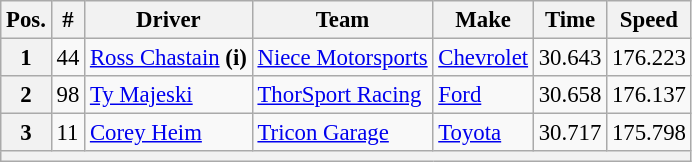<table class="wikitable" style="font-size:95%">
<tr>
<th>Pos.</th>
<th>#</th>
<th>Driver</th>
<th>Team</th>
<th>Make</th>
<th>Time</th>
<th>Speed</th>
</tr>
<tr>
<th>1</th>
<td>44</td>
<td><a href='#'>Ross Chastain</a> <strong>(i)</strong></td>
<td><a href='#'>Niece Motorsports</a></td>
<td><a href='#'>Chevrolet</a></td>
<td>30.643</td>
<td>176.223</td>
</tr>
<tr>
<th>2</th>
<td>98</td>
<td><a href='#'>Ty Majeski</a></td>
<td><a href='#'>ThorSport Racing</a></td>
<td><a href='#'>Ford</a></td>
<td>30.658</td>
<td>176.137</td>
</tr>
<tr>
<th>3</th>
<td>11</td>
<td><a href='#'>Corey Heim</a></td>
<td><a href='#'>Tricon Garage</a></td>
<td><a href='#'>Toyota</a></td>
<td>30.717</td>
<td>175.798</td>
</tr>
<tr>
<th colspan="7"></th>
</tr>
</table>
